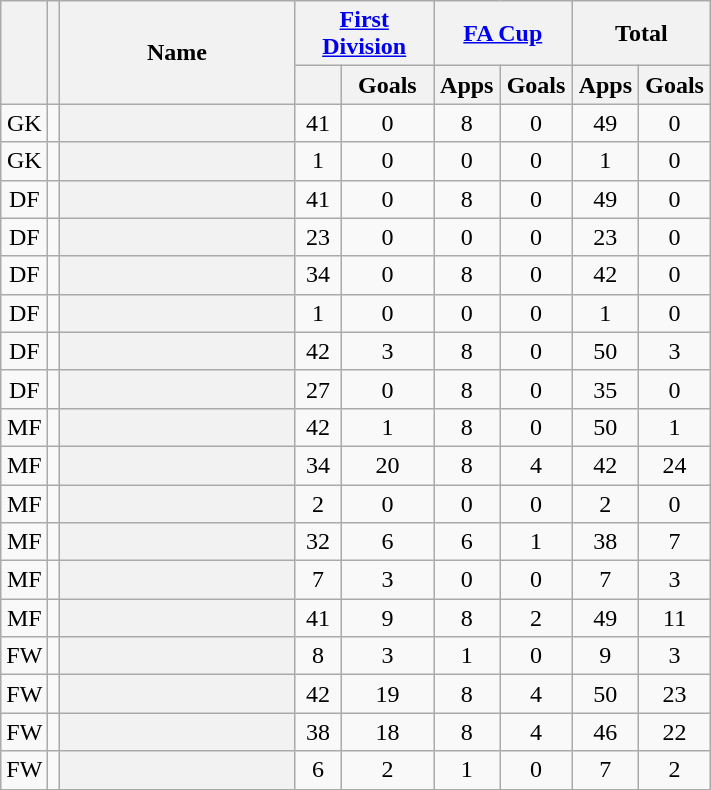<table class="wikitable sortable plainrowheaders" style="text-align:center">
<tr>
<th rowspan="2" scope="col"></th>
<th rowspan="2" scope="col"></th>
<th rowspan="2" scope="col" width="150">Name</th>
<th colspan="2" width="85"><a href='#'>First Division</a></th>
<th colspan="2" width="85"><a href='#'>FA Cup</a></th>
<th colspan="2" width="85">Total</th>
</tr>
<tr>
<th></th>
<th>Goals</th>
<th>Apps</th>
<th>Goals</th>
<th>Apps</th>
<th>Goals</th>
</tr>
<tr>
<td data-sort-value=1>GK</td>
<td></td>
<th scope="row"></th>
<td>41</td>
<td>0</td>
<td>8</td>
<td>0</td>
<td>49</td>
<td>0</td>
</tr>
<tr>
<td data-sort-value=1>GK</td>
<td></td>
<th scope="row"></th>
<td>1</td>
<td>0</td>
<td>0</td>
<td>0</td>
<td>1</td>
<td>0</td>
</tr>
<tr>
<td data-sort-value=2>DF</td>
<td></td>
<th scope="row"></th>
<td>41</td>
<td>0</td>
<td>8</td>
<td>0</td>
<td>49</td>
<td>0</td>
</tr>
<tr>
<td data-sort-value=2>DF</td>
<td></td>
<th scope="row"></th>
<td>23</td>
<td>0</td>
<td>0</td>
<td>0</td>
<td>23</td>
<td>0</td>
</tr>
<tr>
<td data-sort-value=2>DF</td>
<td></td>
<th scope="row"></th>
<td>34</td>
<td>0</td>
<td>8</td>
<td>0</td>
<td>42</td>
<td>0</td>
</tr>
<tr>
<td data-sort-value=2>DF</td>
<td></td>
<th scope="row"></th>
<td>1</td>
<td>0</td>
<td>0</td>
<td>0</td>
<td>1</td>
<td>0</td>
</tr>
<tr>
<td data-sort-value=2>DF</td>
<td></td>
<th scope="row"></th>
<td>42</td>
<td>3</td>
<td>8</td>
<td>0</td>
<td>50</td>
<td>3</td>
</tr>
<tr>
<td data-sort-value=2>DF</td>
<td></td>
<th scope="row"></th>
<td>27</td>
<td>0</td>
<td>8</td>
<td>0</td>
<td>35</td>
<td>0</td>
</tr>
<tr>
<td data-sort-value=3>MF</td>
<td></td>
<th scope="row"></th>
<td>42</td>
<td>1</td>
<td>8</td>
<td>0</td>
<td>50</td>
<td>1</td>
</tr>
<tr>
<td data-sort-value=3>MF</td>
<td></td>
<th scope="row"></th>
<td>34</td>
<td>20</td>
<td>8</td>
<td>4</td>
<td>42</td>
<td>24</td>
</tr>
<tr>
<td data-sort-value=3>MF</td>
<td></td>
<th scope="row"></th>
<td>2</td>
<td>0</td>
<td>0</td>
<td>0</td>
<td>2</td>
<td>0</td>
</tr>
<tr>
<td data-sort-value=3>MF</td>
<td></td>
<th scope="row"></th>
<td>32</td>
<td>6</td>
<td>6</td>
<td>1</td>
<td>38</td>
<td>7</td>
</tr>
<tr>
<td data-sort-value=3>MF</td>
<td></td>
<th scope="row"></th>
<td>7</td>
<td>3</td>
<td>0</td>
<td>0</td>
<td>7</td>
<td>3</td>
</tr>
<tr>
<td data-sort-value=3>MF</td>
<td></td>
<th scope="row"></th>
<td>41</td>
<td>9</td>
<td>8</td>
<td>2</td>
<td>49</td>
<td>11</td>
</tr>
<tr>
<td data-sort-value=4>FW</td>
<td></td>
<th scope="row"></th>
<td>8</td>
<td>3</td>
<td>1</td>
<td>0</td>
<td>9</td>
<td>3</td>
</tr>
<tr>
<td data-sort-value=4>FW</td>
<td></td>
<th scope="row"></th>
<td>42</td>
<td>19</td>
<td>8</td>
<td>4</td>
<td>50</td>
<td>23</td>
</tr>
<tr>
<td data-sort-value=4>FW</td>
<td></td>
<th scope="row"></th>
<td>38</td>
<td>18</td>
<td>8</td>
<td>4</td>
<td>46</td>
<td>22</td>
</tr>
<tr>
<td data-sort-value=4>FW</td>
<td></td>
<th scope="row"></th>
<td>6</td>
<td>2</td>
<td>1</td>
<td>0</td>
<td>7</td>
<td>2</td>
</tr>
</table>
